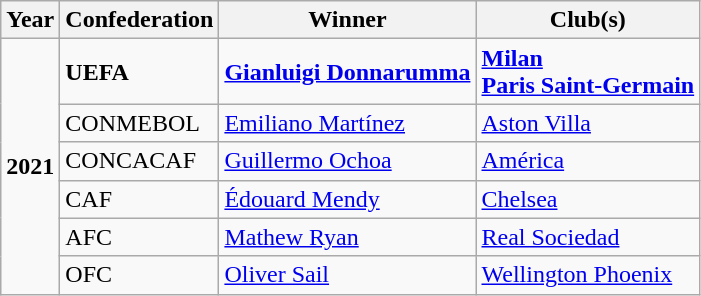<table class="wikitable">
<tr>
<th>Year</th>
<th>Confederation</th>
<th>Winner</th>
<th>Club(s)</th>
</tr>
<tr>
<td rowspan="6"><strong>2021</strong></td>
<td style="text-align:left;"><strong>UEFA</strong></td>
<td style="text-align:left;"><strong> <a href='#'>Gianluigi Donnarumma</a></strong></td>
<td><strong> <a href='#'>Milan</a><br> <a href='#'>Paris Saint-Germain</a></strong></td>
</tr>
<tr>
<td style="text-align:left;">CONMEBOL</td>
<td style="text-align:left;"> <a href='#'>Emiliano Martínez</a></td>
<td> <a href='#'>Aston Villa</a></td>
</tr>
<tr>
<td style="text-align:left;">CONCACAF</td>
<td style="text-align:left;"> <a href='#'>Guillermo Ochoa</a></td>
<td> <a href='#'>América</a></td>
</tr>
<tr>
<td style="text-align:left;">CAF</td>
<td style="text-align:left;"> <a href='#'>Édouard Mendy</a></td>
<td> <a href='#'>Chelsea</a></td>
</tr>
<tr>
<td style="text-align:left;">AFC</td>
<td style="text-align:left;"> <a href='#'>Mathew Ryan</a></td>
<td> <a href='#'>Real Sociedad</a></td>
</tr>
<tr>
<td style="text-align:left;">OFC</td>
<td style="text-align:left;"> <a href='#'>Oliver Sail</a></td>
<td> <a href='#'>Wellington Phoenix</a></td>
</tr>
</table>
